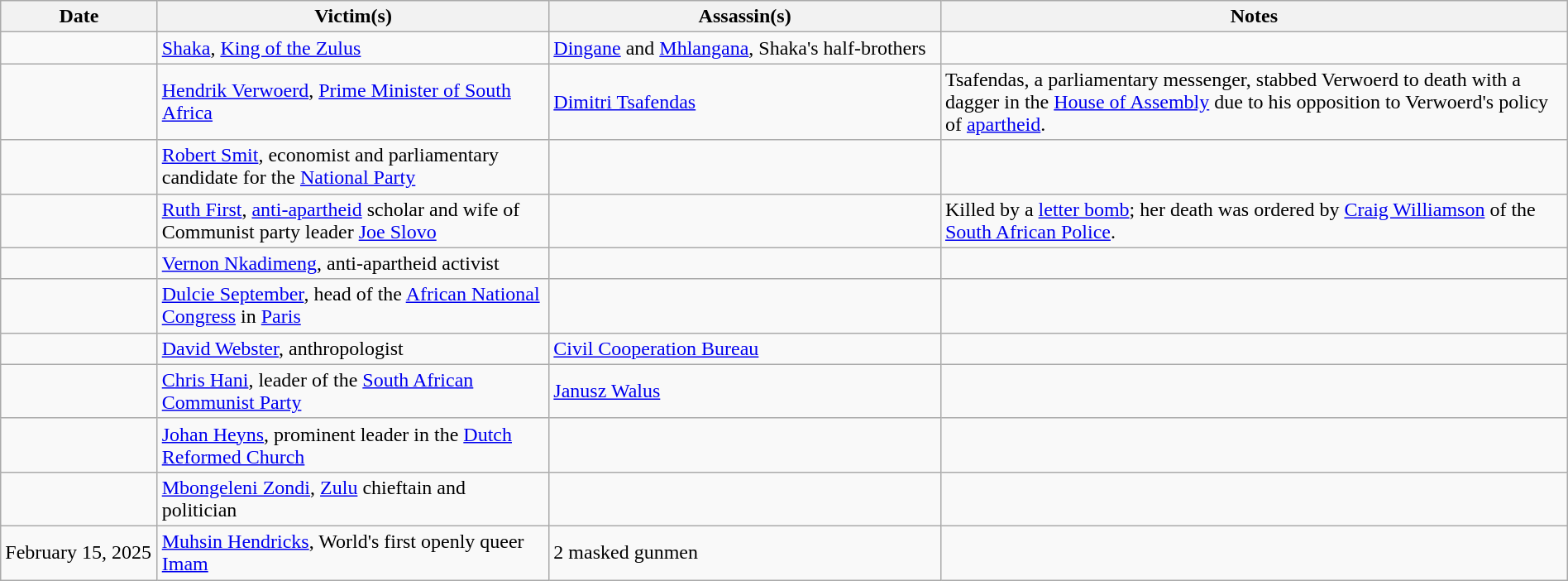<table class="wikitable sortable" style="width:100%">
<tr>
<th style="width:10%">Date</th>
<th style="width:25%">Victim(s)</th>
<th style="width:25%">Assassin(s)</th>
<th style="width:40%">Notes</th>
</tr>
<tr>
<td></td>
<td><a href='#'>Shaka</a>, <a href='#'>King of the Zulus</a></td>
<td><a href='#'>Dingane</a> and <a href='#'>Mhlangana</a>, Shaka's half-brothers</td>
<td></td>
</tr>
<tr>
<td></td>
<td><a href='#'>Hendrik Verwoerd</a>, <a href='#'>Prime Minister of South Africa</a></td>
<td><a href='#'>Dimitri Tsafendas</a></td>
<td>Tsafendas, a parliamentary messenger, stabbed Verwoerd to death with a dagger in the <a href='#'>House of Assembly</a> due to his opposition to Verwoerd's policy of <a href='#'>apartheid</a>.</td>
</tr>
<tr>
<td></td>
<td><a href='#'>Robert Smit</a>, economist and parliamentary candidate for the <a href='#'>National Party</a></td>
<td></td>
<td></td>
</tr>
<tr>
<td></td>
<td><a href='#'>Ruth First</a>, <a href='#'>anti-apartheid</a> scholar and wife of Communist party leader <a href='#'>Joe Slovo</a></td>
<td></td>
<td>Killed by a <a href='#'>letter bomb</a>; her death was ordered by <a href='#'>Craig Williamson</a> of the <a href='#'>South African Police</a>.</td>
</tr>
<tr>
<td></td>
<td><a href='#'>Vernon Nkadimeng</a>, anti-apartheid activist</td>
<td></td>
<td></td>
</tr>
<tr>
<td></td>
<td><a href='#'>Dulcie September</a>, head of the <a href='#'>African National Congress</a> in <a href='#'>Paris</a></td>
<td></td>
<td></td>
</tr>
<tr>
<td></td>
<td><a href='#'>David Webster</a>, anthropologist</td>
<td><a href='#'>Civil Cooperation Bureau</a></td>
<td></td>
</tr>
<tr>
<td></td>
<td><a href='#'>Chris Hani</a>, leader of the <a href='#'>South African Communist Party</a></td>
<td><a href='#'>Janusz Walus</a></td>
<td></td>
</tr>
<tr>
<td></td>
<td><a href='#'>Johan Heyns</a>, prominent leader in the <a href='#'>Dutch Reformed Church</a></td>
<td></td>
<td></td>
</tr>
<tr>
<td></td>
<td><a href='#'>Mbongeleni Zondi</a>, <a href='#'>Zulu</a> chieftain and politician</td>
<td></td>
<td></td>
</tr>
<tr>
<td>February 15, 2025</td>
<td><a href='#'>Muhsin Hendricks</a>, World's first openly queer <a href='#'>Imam</a></td>
<td>2 masked gunmen</td>
<td></td>
</tr>
</table>
